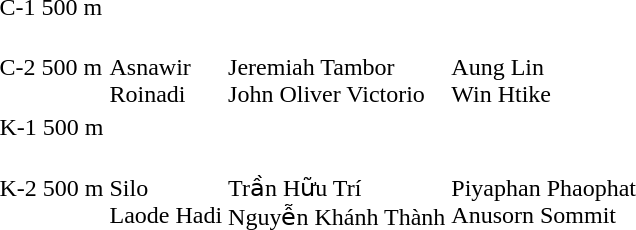<table>
<tr>
<td>C-1 500 m</td>
<td></td>
<td></td>
<td></td>
</tr>
<tr>
<td>C-2 500 m</td>
<td> <br> Asnawir<br>Roinadi</td>
<td> <br>  Jeremiah Tambor <br> John Oliver Victorio</td>
<td> <br> Aung Lin <br> Win Htike</td>
</tr>
<tr>
<td>K-1 500 m</td>
<td nowrap></td>
<td></td>
<td></td>
</tr>
<tr>
<td>K-2 500 m</td>
<td> <br> Silo<br>Laode Hadi</td>
<td nowrap> <br>  Trần Hữu Trí <br> Nguyễn Khánh Thành</td>
<td nowrap> <br> Piyaphan Phaophat <br> Anusorn Sommit</td>
</tr>
</table>
